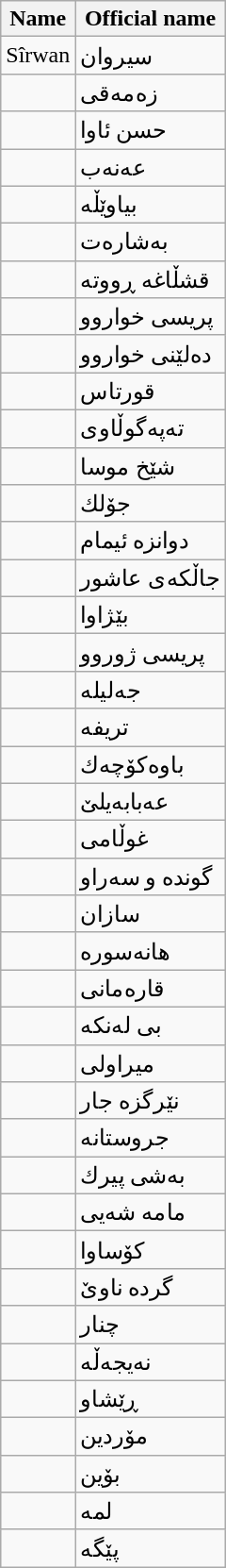<table class="wikitable">
<tr>
<th>Name</th>
<th>Official name</th>
</tr>
<tr>
<td>Sîrwan</td>
<td>سيروان</td>
</tr>
<tr>
<td></td>
<td>زه‌مه‌قى</td>
</tr>
<tr>
<td></td>
<td>حسن ئاوا</td>
</tr>
<tr>
<td></td>
<td>عه‌نه‌ب</td>
</tr>
<tr>
<td></td>
<td>بیاوێڵه‌</td>
</tr>
<tr>
<td></td>
<td>به‌شاره‌ت</td>
</tr>
<tr>
<td></td>
<td>قشڵاغه‌ ڕووته‌</td>
</tr>
<tr>
<td></td>
<td>پريسى خواروو</td>
</tr>
<tr>
<td></td>
<td>ده‌لێنى خواروو</td>
</tr>
<tr>
<td></td>
<td>قورتاس</td>
</tr>
<tr>
<td></td>
<td>ته‌په‌گوڵاوى</td>
</tr>
<tr>
<td></td>
<td>شێخ موسا</td>
</tr>
<tr>
<td></td>
<td>جۆلك</td>
</tr>
<tr>
<td></td>
<td>دوانزه‌ ئيمام</td>
</tr>
<tr>
<td></td>
<td>جاڵكه‌ى عاشور</td>
</tr>
<tr>
<td></td>
<td>بێژاوا</td>
</tr>
<tr>
<td></td>
<td>پريسى ژوروو</td>
</tr>
<tr>
<td></td>
<td>جه‌ليله‌</td>
</tr>
<tr>
<td></td>
<td>تريفه‌</td>
</tr>
<tr>
<td></td>
<td>باوه‌كۆچه‌ك</td>
</tr>
<tr>
<td></td>
<td>عه‌بابه‌يلێ</td>
</tr>
<tr>
<td></td>
<td>غوڵامی</td>
</tr>
<tr>
<td></td>
<td>گونده‌ و سه‌راو</td>
</tr>
<tr>
<td></td>
<td>سازان</td>
</tr>
<tr>
<td></td>
<td>هانه‌سوره‌</td>
</tr>
<tr>
<td></td>
<td>قاره‌مانى</td>
</tr>
<tr>
<td></td>
<td>بى له‌نكه‌</td>
</tr>
<tr>
<td></td>
<td>ميراولى</td>
</tr>
<tr>
<td></td>
<td>نێرگزه‌ جار</td>
</tr>
<tr>
<td></td>
<td>جروستانه‌</td>
</tr>
<tr>
<td></td>
<td>به‌شى پيرك</td>
</tr>
<tr>
<td></td>
<td>مامه‌ شه‌يى</td>
</tr>
<tr>
<td></td>
<td>كۆساوا</td>
</tr>
<tr>
<td></td>
<td>گرده‌ ناوێ</td>
</tr>
<tr>
<td></td>
<td>چنار</td>
</tr>
<tr>
<td></td>
<td>نه‌يجه‌ڵه‌</td>
</tr>
<tr>
<td></td>
<td>ڕێشاو</td>
</tr>
<tr>
<td></td>
<td>مۆردين</td>
</tr>
<tr>
<td></td>
<td>بۆين</td>
</tr>
<tr>
<td></td>
<td>لمه‌</td>
</tr>
<tr>
<td></td>
<td>پێگه‌</td>
</tr>
</table>
